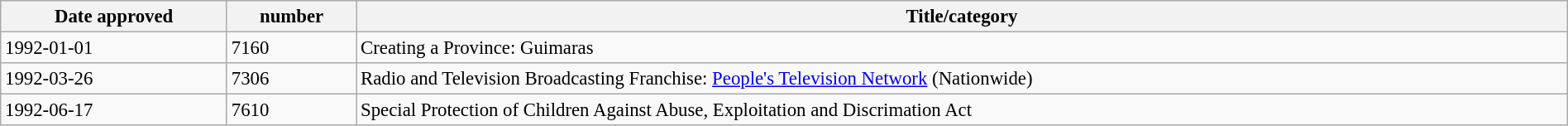<table class="wikitable sortable collapsible collapsed plainrowheaders" style="width: 100%; font-size: 95%">
<tr>
<th scope="col" data-sort-type"isoDate">Date approved</th>
<th scope="col"> number</th>
<th scope="col">Title/category</th>
</tr>
<tr>
<td>1992-01-01</td>
<td>7160</td>
<td>Creating a Province: Guimaras</td>
</tr>
<tr>
<td>1992-03-26</td>
<td>7306</td>
<td>Radio and Television Broadcasting Franchise: <a href='#'>People's Television Network</a> (Nationwide)</td>
</tr>
<tr>
<td>1992-06-17</td>
<td>7610</td>
<td>Special Protection of Children Against Abuse, Exploitation and Discrimation Act</td>
</tr>
</table>
